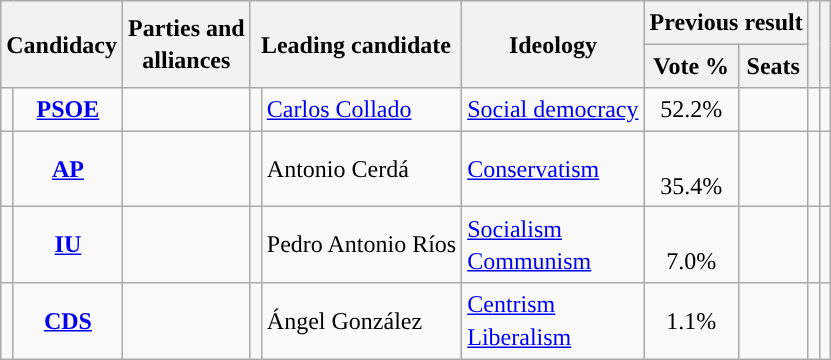<table class="wikitable" style="line-height:1.35em; text-align:left;">
<tr>
<th colspan="2" rowspan="2">Candidacy</th>
<th rowspan="2">Parties and<br>alliances</th>
<th colspan="2" rowspan="2">Leading candidate</th>
<th rowspan="2">Ideology</th>
<th colspan="2">Previous result</th>
<th rowspan="2"></th>
<th rowspan="2"></th>
</tr>
<tr>
<th>Vote %</th>
<th>Seats</th>
</tr>
<tr>
<td width="1" style="color:inherit;background:"></td>
<td align="center"><strong><a href='#'>PSOE</a></strong></td>
<td></td>
<td></td>
<td><a href='#'>Carlos Collado</a></td>
<td><a href='#'>Social democracy</a></td>
<td align="center">52.2%</td>
<td></td>
<td></td>
<td></td>
</tr>
<tr>
<td style="color:inherit;background:"></td>
<td align="center"><strong><a href='#'>AP</a></strong></td>
<td></td>
<td></td>
<td>Antonio Cerdá</td>
<td><a href='#'>Conservatism</a></td>
<td align="center"><br>35.4%<br></td>
<td></td>
<td></td>
<td></td>
</tr>
<tr>
<td style="color:inherit;background:"></td>
<td align="center"><strong><a href='#'>IU</a></strong></td>
<td></td>
<td></td>
<td>Pedro Antonio Ríos</td>
<td><a href='#'>Socialism</a><br><a href='#'>Communism</a></td>
<td align="center"><br>7.0%<br></td>
<td></td>
<td></td>
<td></td>
</tr>
<tr>
<td style="color:inherit;background:"></td>
<td align="center"><strong><a href='#'>CDS</a></strong></td>
<td></td>
<td></td>
<td>Ángel González</td>
<td><a href='#'>Centrism</a><br><a href='#'>Liberalism</a></td>
<td align="center">1.1%</td>
<td></td>
<td></td>
<td></td>
</tr>
</table>
